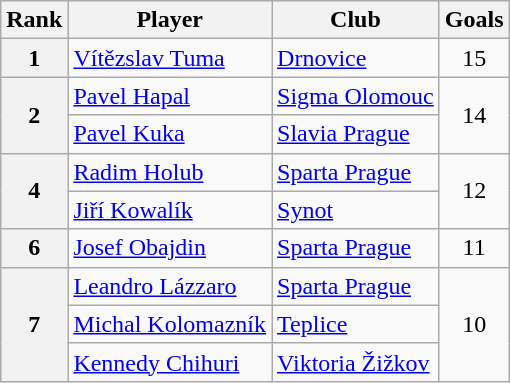<table class="wikitable" style="text-align:center">
<tr>
<th>Rank</th>
<th>Player</th>
<th>Club</th>
<th>Goals</th>
</tr>
<tr>
<th>1</th>
<td align="left"> <a href='#'>Vítězslav Tuma</a></td>
<td align="left"><a href='#'>Drnovice</a></td>
<td>15</td>
</tr>
<tr>
<th rowspan="2">2</th>
<td align="left"> <a href='#'>Pavel Hapal</a></td>
<td align="left"><a href='#'>Sigma Olomouc</a></td>
<td rowspan="2">14</td>
</tr>
<tr>
<td align="left"> <a href='#'>Pavel Kuka</a></td>
<td align="left"><a href='#'>Slavia Prague</a></td>
</tr>
<tr>
<th rowspan="2">4</th>
<td align="left"> <a href='#'>Radim Holub</a></td>
<td align="left"><a href='#'>Sparta Prague</a></td>
<td rowspan="2">12</td>
</tr>
<tr>
<td align="left"> <a href='#'>Jiří Kowalík</a></td>
<td align="left"><a href='#'>Synot</a></td>
</tr>
<tr>
<th>6</th>
<td align="left"> <a href='#'>Josef Obajdin</a></td>
<td align="left"><a href='#'>Sparta Prague</a></td>
<td>11</td>
</tr>
<tr>
<th rowspan="3">7</th>
<td align="left"> <a href='#'>Leandro Lázzaro</a></td>
<td align="left"><a href='#'>Sparta Prague</a></td>
<td rowspan="3">10</td>
</tr>
<tr>
<td align="left"> <a href='#'>Michal Kolomazník</a></td>
<td align="left"><a href='#'>Teplice</a></td>
</tr>
<tr>
<td align="left"> <a href='#'>Kennedy Chihuri</a></td>
<td align="left"><a href='#'>Viktoria Žižkov</a></td>
</tr>
</table>
